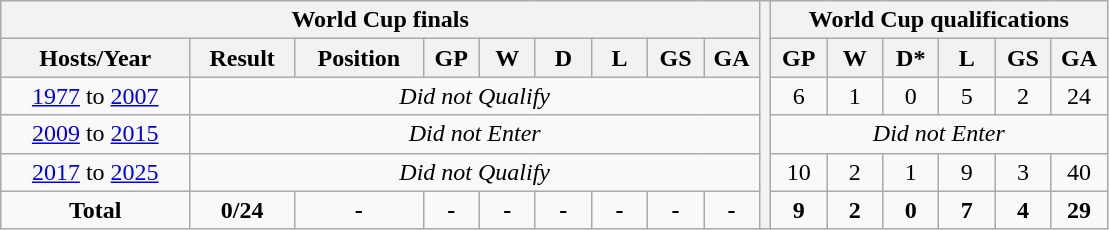<table class="wikitable" style="text-align: center;">
<tr>
<th colspan=9>World Cup finals</th>
<th style="width:1% ; " rowspan="16"></th>
<th colspan=6>World Cup qualifications</th>
</tr>
<tr>
<th>Hosts/Year</th>
<th>Result</th>
<th>Position</th>
<th width=30px>GP</th>
<th width=30px>W</th>
<th width=30px>D</th>
<th width=30px>L</th>
<th width=30px>GS</th>
<th width=30px>GA</th>
<th width=30px>GP</th>
<th width=30px>W</th>
<th width=30px>D*</th>
<th width=30px>L</th>
<th width=30px>GS</th>
<th width=30px>GA</th>
</tr>
<tr>
<td> <a href='#'>1977</a> to  <a href='#'>2007</a></td>
<td colspan=8 rowspan=1><em>Did not Qualify</em></td>
<td>6</td>
<td>1</td>
<td>0</td>
<td>5</td>
<td>2</td>
<td>24</td>
</tr>
<tr>
<td> <a href='#'>2009</a> to  <a href='#'>2015</a></td>
<td colspan=8 rowspan=1><em>Did not Enter</em></td>
<td colspan=6 rowspan=1><em>Did not Enter</em></td>
</tr>
<tr>
<td> <a href='#'>2017</a> to  <a href='#'>2025</a></td>
<td colspan=8 rowspan=1><em>Did not Qualify</em></td>
<td>10</td>
<td>2</td>
<td>1</td>
<td>9</td>
<td>3</td>
<td>40</td>
</tr>
<tr>
<td><strong>Total</strong></td>
<td><strong>0/24</strong></td>
<td><strong>-</strong></td>
<td><strong>-</strong></td>
<td><strong>-</strong></td>
<td><strong>-</strong></td>
<td><strong>-</strong></td>
<td><strong>-</strong></td>
<td><strong>-</strong></td>
<td><strong>9</strong></td>
<td><strong>2</strong></td>
<td><strong>0</strong></td>
<td><strong>7</strong></td>
<td><strong>4</strong></td>
<td><strong>29</strong></td>
</tr>
</table>
